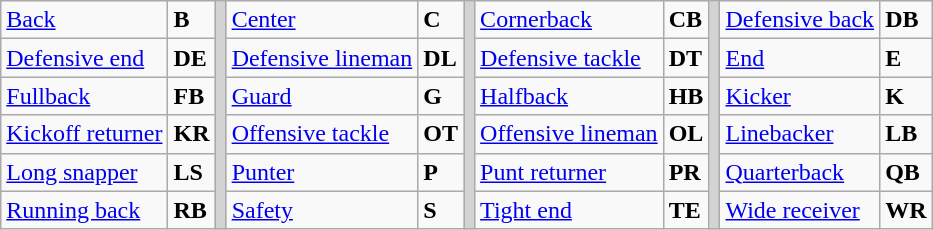<table class="wikitable">
<tr>
<td><a href='#'>Back</a></td>
<td><strong>B</strong></td>
<td rowSpan="6" style="background-color:lightgrey;"></td>
<td><a href='#'>Center</a></td>
<td><strong>C</strong></td>
<td rowSpan="6" style="background-color:lightgrey;"></td>
<td><a href='#'>Cornerback</a></td>
<td><strong>CB</strong></td>
<td rowSpan="6" style="background-color:lightgrey;"></td>
<td><a href='#'>Defensive back</a></td>
<td><strong>DB</strong></td>
</tr>
<tr>
<td><a href='#'>Defensive end</a></td>
<td><strong>DE</strong></td>
<td><a href='#'>Defensive lineman</a></td>
<td><strong>DL</strong></td>
<td><a href='#'>Defensive tackle</a></td>
<td><strong>DT</strong></td>
<td><a href='#'>End</a></td>
<td><strong>E</strong></td>
</tr>
<tr>
<td><a href='#'>Fullback</a></td>
<td><strong>FB</strong></td>
<td><a href='#'>Guard</a></td>
<td><strong>G</strong></td>
<td><a href='#'>Halfback</a></td>
<td><strong>HB</strong></td>
<td><a href='#'>Kicker</a></td>
<td><strong>K</strong></td>
</tr>
<tr>
<td><a href='#'>Kickoff returner</a></td>
<td><strong>KR</strong></td>
<td><a href='#'>Offensive tackle</a></td>
<td><strong>OT</strong></td>
<td><a href='#'>Offensive lineman</a></td>
<td><strong>OL</strong></td>
<td><a href='#'>Linebacker</a></td>
<td><strong>LB</strong></td>
</tr>
<tr>
<td><a href='#'>Long snapper</a></td>
<td><strong>LS</strong></td>
<td><a href='#'>Punter</a></td>
<td><strong>P</strong></td>
<td><a href='#'>Punt returner</a></td>
<td><strong>PR</strong></td>
<td><a href='#'>Quarterback</a></td>
<td><strong>QB</strong></td>
</tr>
<tr>
<td><a href='#'>Running back</a></td>
<td><strong>RB</strong></td>
<td><a href='#'>Safety</a></td>
<td><strong>S</strong></td>
<td><a href='#'>Tight end</a></td>
<td><strong>TE</strong></td>
<td><a href='#'>Wide receiver</a></td>
<td><strong>WR</strong></td>
</tr>
</table>
